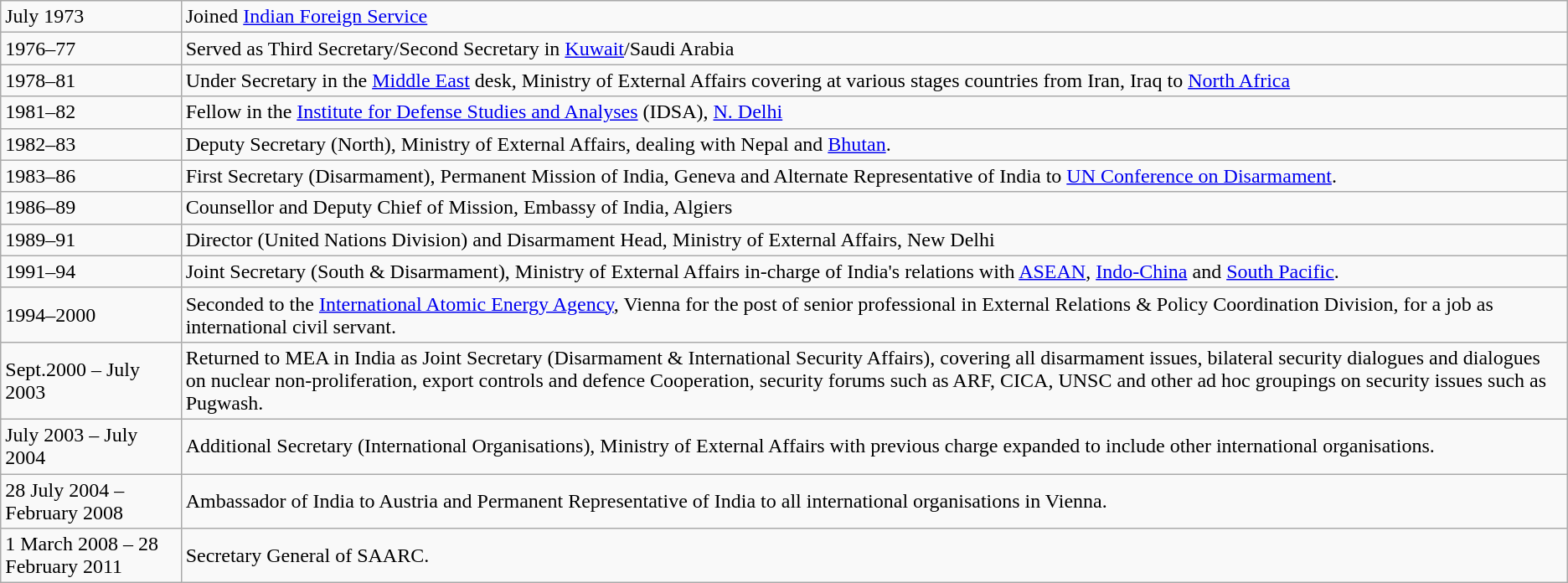<table class="wikitable">
<tr>
<td>July 1973</td>
<td>Joined <a href='#'>Indian Foreign Service</a></td>
</tr>
<tr>
<td>1976–77</td>
<td>Served as Third Secretary/Second Secretary in <a href='#'>Kuwait</a>/Saudi Arabia</td>
</tr>
<tr>
<td>1978–81</td>
<td>Under Secretary in the <a href='#'>Middle East</a> desk, Ministry of External Affairs covering at various stages countries from Iran, Iraq to <a href='#'>North Africa</a></td>
</tr>
<tr>
<td>1981–82</td>
<td>Fellow in the <a href='#'>Institute for Defense Studies and Analyses</a> (IDSA), <a href='#'>N. Delhi</a></td>
</tr>
<tr>
<td>1982–83</td>
<td>Deputy Secretary (North), Ministry of External Affairs, dealing with Nepal and <a href='#'>Bhutan</a>.</td>
</tr>
<tr>
<td>1983–86</td>
<td>First Secretary (Disarmament), Permanent Mission of India, Geneva and Alternate Representative of India to <a href='#'>UN Conference on Disarmament</a>.</td>
</tr>
<tr>
<td>1986–89</td>
<td>Counsellor and Deputy Chief of Mission, Embassy of India, Algiers</td>
</tr>
<tr>
<td>1989–91</td>
<td>Director (United Nations Division) and Disarmament Head, Ministry of External Affairs, New Delhi</td>
</tr>
<tr>
<td>1991–94</td>
<td>Joint Secretary (South & Disarmament), Ministry of External Affairs in-charge of India's relations with <a href='#'>ASEAN</a>, <a href='#'>Indo-China</a> and <a href='#'>South Pacific</a>.</td>
</tr>
<tr>
<td>1994–2000</td>
<td>Seconded to the <a href='#'>International Atomic Energy Agency</a>, Vienna for the post of senior professional in External Relations & Policy Coordination Division, for a job as international civil servant.</td>
</tr>
<tr>
<td>Sept.2000 – July 2003</td>
<td>Returned to MEA in India as Joint Secretary (Disarmament & International Security Affairs), covering all disarmament issues, bilateral security dialogues and dialogues on nuclear non-proliferation, export controls and defence Cooperation, security forums such as ARF, CICA, UNSC and other ad hoc groupings on security issues such as Pugwash.</td>
</tr>
<tr>
<td>July 2003 – July 2004</td>
<td>Additional Secretary (International Organisations), Ministry of External Affairs with previous charge expanded to include other international organisations.</td>
</tr>
<tr>
<td>28 July 2004 – February 2008</td>
<td>Ambassador of India to Austria and Permanent Representative of India to all international organisations in Vienna.</td>
</tr>
<tr>
<td>1 March 2008 – 28 February 2011</td>
<td>Secretary General of SAARC.</td>
</tr>
</table>
